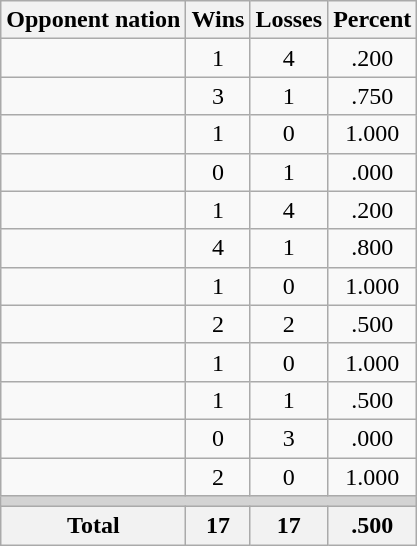<table class=wikitable>
<tr>
<th>Opponent nation</th>
<th>Wins</th>
<th>Losses</th>
<th>Percent</th>
</tr>
<tr align=center>
<td align=left></td>
<td>1</td>
<td>4</td>
<td>.200</td>
</tr>
<tr align=center>
<td align=left></td>
<td>3</td>
<td>1</td>
<td>.750</td>
</tr>
<tr align=center>
<td align=left></td>
<td>1</td>
<td>0</td>
<td>1.000</td>
</tr>
<tr align=center>
<td align=left></td>
<td>0</td>
<td>1</td>
<td>.000</td>
</tr>
<tr align=center>
<td align=left></td>
<td>1</td>
<td>4</td>
<td>.200</td>
</tr>
<tr align=center>
<td align=left></td>
<td>4</td>
<td>1</td>
<td>.800</td>
</tr>
<tr align=center>
<td align=left></td>
<td>1</td>
<td>0</td>
<td>1.000</td>
</tr>
<tr align=center>
<td align=left></td>
<td>2</td>
<td>2</td>
<td>.500</td>
</tr>
<tr align=center>
<td align=left></td>
<td>1</td>
<td>0</td>
<td>1.000</td>
</tr>
<tr align=center>
<td align=left></td>
<td>1</td>
<td>1</td>
<td>.500</td>
</tr>
<tr align=center>
<td align=left></td>
<td>0</td>
<td>3</td>
<td>.000</td>
</tr>
<tr align=center>
<td align=left></td>
<td>2</td>
<td>0</td>
<td>1.000</td>
</tr>
<tr>
<td colspan=4 bgcolor=lightgray></td>
</tr>
<tr>
<th>Total</th>
<th>17</th>
<th>17</th>
<th>.500</th>
</tr>
</table>
